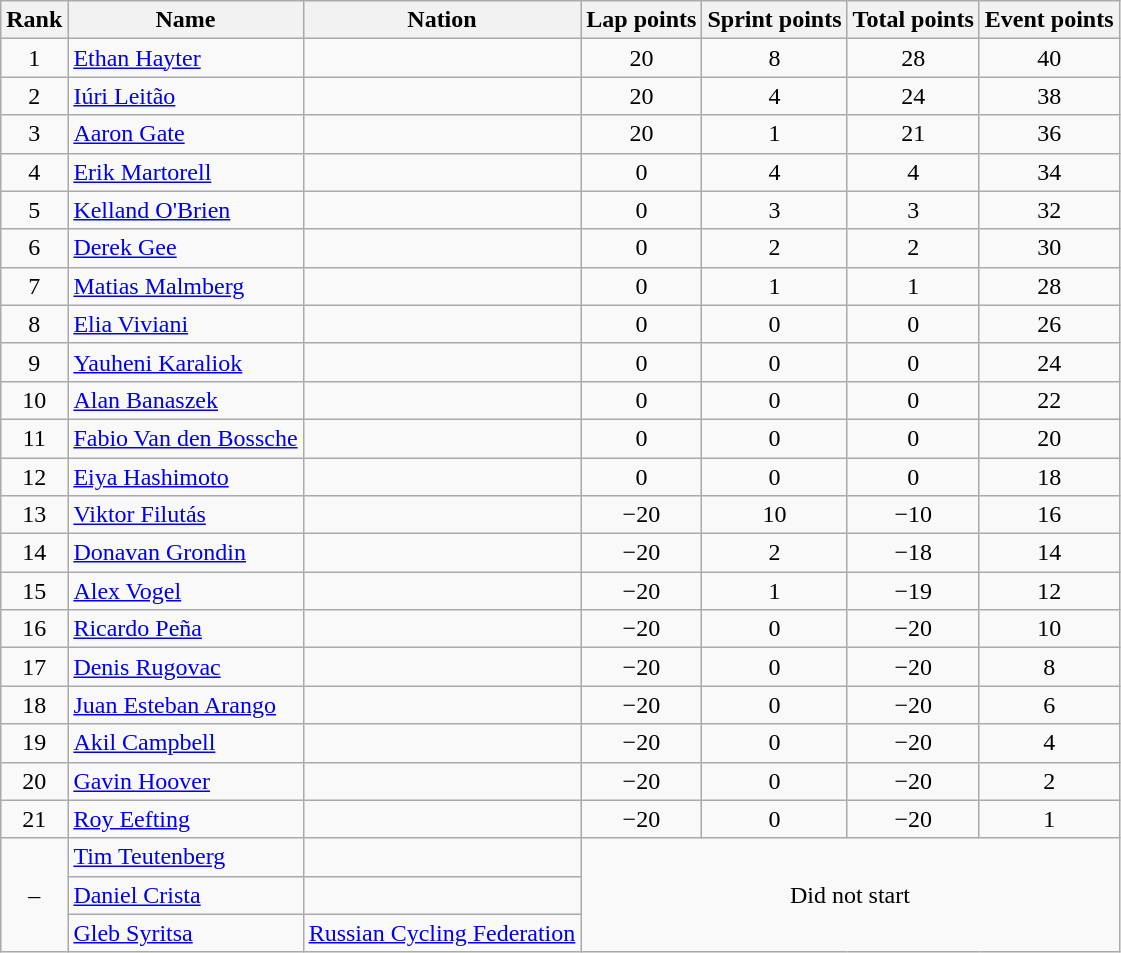<table class="wikitable sortable" style="text-align:center">
<tr>
<th>Rank</th>
<th>Name</th>
<th>Nation</th>
<th>Lap points</th>
<th>Sprint points</th>
<th>Total points</th>
<th>Event points</th>
</tr>
<tr>
<td>1</td>
<td align=left><a href='#'>Ethan Hayter</a></td>
<td align=left></td>
<td>20</td>
<td>8</td>
<td>28</td>
<td>40</td>
</tr>
<tr>
<td>2</td>
<td align=left><a href='#'>Iúri Leitão</a></td>
<td align=left></td>
<td>20</td>
<td>4</td>
<td>24</td>
<td>38</td>
</tr>
<tr>
<td>3</td>
<td align=left><a href='#'>Aaron Gate</a></td>
<td align=left></td>
<td>20</td>
<td>1</td>
<td>21</td>
<td>36</td>
</tr>
<tr>
<td>4</td>
<td align=left><a href='#'>Erik Martorell</a></td>
<td align=left></td>
<td>0</td>
<td>4</td>
<td>4</td>
<td>34</td>
</tr>
<tr>
<td>5</td>
<td align=left><a href='#'>Kelland O'Brien</a></td>
<td align=left></td>
<td>0</td>
<td>3</td>
<td>3</td>
<td>32</td>
</tr>
<tr>
<td>6</td>
<td align=left><a href='#'>Derek Gee</a></td>
<td align=left></td>
<td>0</td>
<td>2</td>
<td>2</td>
<td>30</td>
</tr>
<tr>
<td>7</td>
<td align=left><a href='#'>Matias Malmberg</a></td>
<td align=left></td>
<td>0</td>
<td>1</td>
<td>1</td>
<td>28</td>
</tr>
<tr>
<td>8</td>
<td align=left><a href='#'>Elia Viviani</a></td>
<td align=left></td>
<td>0</td>
<td>0</td>
<td>0</td>
<td>26</td>
</tr>
<tr>
<td>9</td>
<td align=left><a href='#'>Yauheni Karaliok</a></td>
<td align=left></td>
<td>0</td>
<td>0</td>
<td>0</td>
<td>24</td>
</tr>
<tr>
<td>10</td>
<td align=left><a href='#'>Alan Banaszek</a></td>
<td align=left></td>
<td>0</td>
<td>0</td>
<td>0</td>
<td>22</td>
</tr>
<tr>
<td>11</td>
<td align=left><a href='#'>Fabio Van den Bossche</a></td>
<td align=left></td>
<td>0</td>
<td>0</td>
<td>0</td>
<td>20</td>
</tr>
<tr>
<td>12</td>
<td align=left><a href='#'>Eiya Hashimoto</a></td>
<td align=left></td>
<td>0</td>
<td>0</td>
<td>0</td>
<td>18</td>
</tr>
<tr>
<td>13</td>
<td align=left><a href='#'>Viktor Filutás</a></td>
<td align=left></td>
<td>−20</td>
<td>10</td>
<td>−10</td>
<td>16</td>
</tr>
<tr>
<td>14</td>
<td align=left><a href='#'>Donavan Grondin</a></td>
<td align=left></td>
<td>−20</td>
<td>2</td>
<td>−18</td>
<td>14</td>
</tr>
<tr>
<td>15</td>
<td align=left><a href='#'>Alex Vogel</a></td>
<td align=left></td>
<td>−20</td>
<td>1</td>
<td>−19</td>
<td>12</td>
</tr>
<tr>
<td>16</td>
<td align=left><a href='#'>Ricardo Peña</a></td>
<td align=left></td>
<td>−20</td>
<td>0</td>
<td>−20</td>
<td>10</td>
</tr>
<tr>
<td>17</td>
<td align=left><a href='#'>Denis Rugovac</a></td>
<td align=left></td>
<td>−20</td>
<td>0</td>
<td>−20</td>
<td>8</td>
</tr>
<tr>
<td>18</td>
<td align=left><a href='#'>Juan Esteban Arango</a></td>
<td align=left></td>
<td>−20</td>
<td>0</td>
<td>−20</td>
<td>6</td>
</tr>
<tr>
<td>19</td>
<td align=left><a href='#'>Akil Campbell</a></td>
<td align=left></td>
<td>−20</td>
<td>0</td>
<td>−20</td>
<td>4</td>
</tr>
<tr>
<td>20</td>
<td align=left><a href='#'>Gavin Hoover</a></td>
<td align=left></td>
<td>−20</td>
<td>0</td>
<td>−20</td>
<td>2</td>
</tr>
<tr>
<td>21</td>
<td align=left><a href='#'>Roy Eefting</a></td>
<td align=left></td>
<td>−20</td>
<td>0</td>
<td>−20</td>
<td>1</td>
</tr>
<tr>
<td rowspan=3>–</td>
<td align=left><a href='#'>Tim Teutenberg</a></td>
<td align=left></td>
<td rowspan=3 colspan=4>Did not start</td>
</tr>
<tr>
<td align=left><a href='#'>Daniel Crista</a></td>
<td align=left></td>
</tr>
<tr>
<td align=left><a href='#'>Gleb Syritsa</a></td>
<td align=left><a href='#'>Russian Cycling Federation</a></td>
</tr>
</table>
